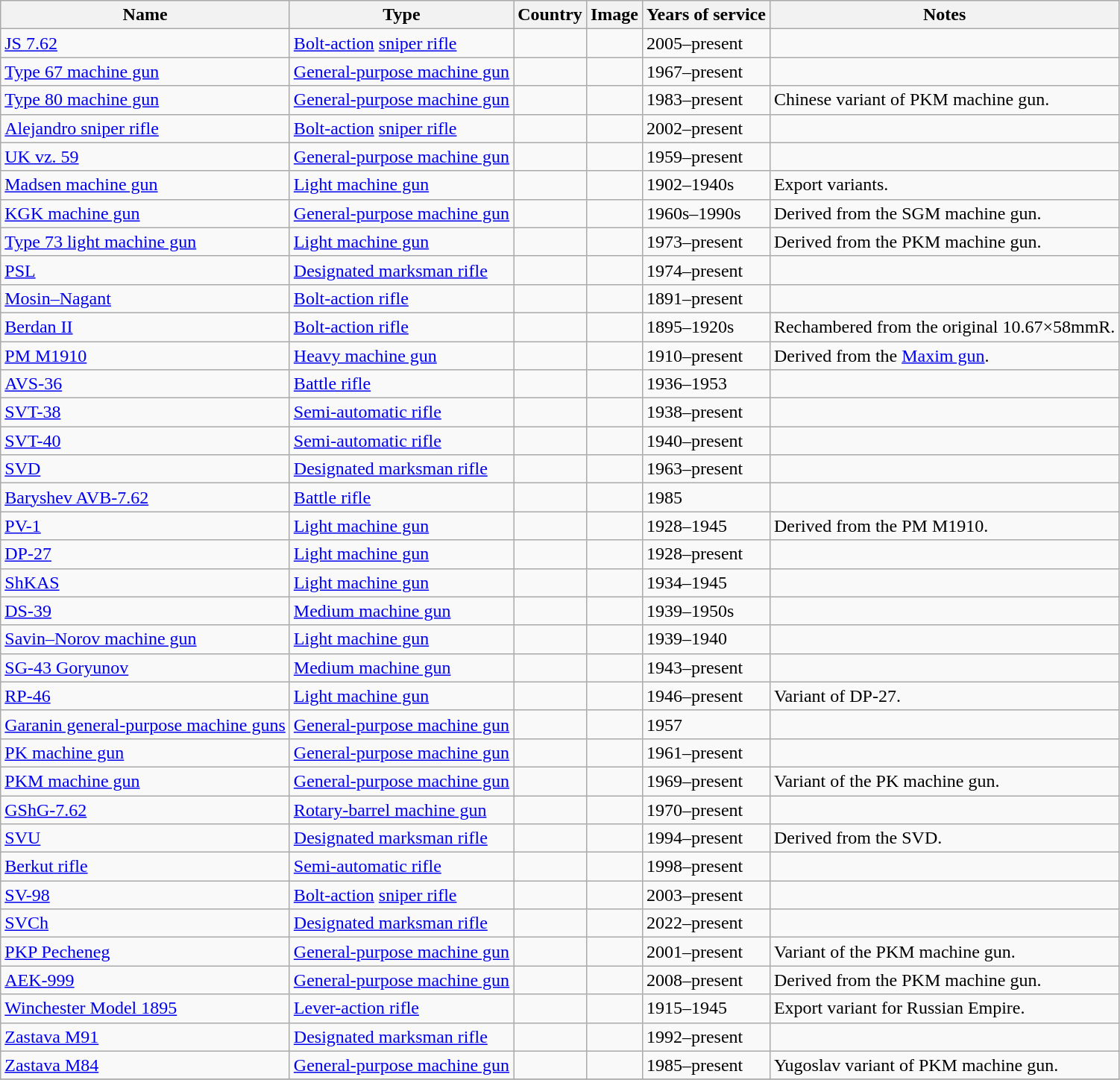<table class="wikitable sortable">
<tr>
<th>Name</th>
<th>Type</th>
<th>Country</th>
<th>Image</th>
<th>Years of service</th>
<th>Notes</th>
</tr>
<tr>
<td><a href='#'>JS 7.62</a></td>
<td><a href='#'>Bolt-action</a> <a href='#'>sniper rifle</a></td>
<td></td>
<td></td>
<td>2005–present</td>
<td></td>
</tr>
<tr>
<td><a href='#'>Type 67 machine gun</a></td>
<td><a href='#'>General-purpose machine gun</a></td>
<td></td>
<td></td>
<td>1967–present</td>
<td></td>
</tr>
<tr>
<td><a href='#'>Type 80 machine gun</a></td>
<td><a href='#'>General-purpose machine gun</a></td>
<td></td>
<td></td>
<td>1983–present</td>
<td>Chinese variant of PKM machine gun.</td>
</tr>
<tr>
<td><a href='#'>Alejandro sniper rifle</a></td>
<td><a href='#'>Bolt-action</a> <a href='#'>sniper rifle</a></td>
<td></td>
<td></td>
<td>2002–present</td>
<td></td>
</tr>
<tr>
<td><a href='#'>UK vz. 59</a></td>
<td><a href='#'>General-purpose machine gun</a></td>
<td></td>
<td></td>
<td>1959–present</td>
<td></td>
</tr>
<tr>
<td><a href='#'>Madsen machine gun</a></td>
<td><a href='#'>Light machine gun</a></td>
<td></td>
<td></td>
<td>1902–1940s</td>
<td>Export variants.</td>
</tr>
<tr>
<td><a href='#'>KGK machine gun</a></td>
<td><a href='#'>General-purpose machine gun</a></td>
<td></td>
<td></td>
<td>1960s–1990s</td>
<td>Derived from the SGM machine gun.</td>
</tr>
<tr>
<td><a href='#'>Type 73 light machine gun</a></td>
<td><a href='#'>Light machine gun</a></td>
<td></td>
<td></td>
<td>1973–present</td>
<td>Derived from the PKM machine gun.</td>
</tr>
<tr>
<td><a href='#'>PSL</a></td>
<td><a href='#'>Designated marksman rifle</a></td>
<td></td>
<td></td>
<td>1974–present</td>
<td></td>
</tr>
<tr>
<td><a href='#'>Mosin–Nagant</a></td>
<td><a href='#'>Bolt-action rifle</a></td>
<td></td>
<td></td>
<td>1891–present</td>
<td></td>
</tr>
<tr>
<td><a href='#'>Berdan II</a></td>
<td><a href='#'>Bolt-action rifle</a></td>
<td></td>
<td></td>
<td>1895–1920s</td>
<td>Rechambered from the original 10.67×58mmR.</td>
</tr>
<tr>
<td><a href='#'>PM M1910</a></td>
<td><a href='#'>Heavy machine gun</a></td>
<td></td>
<td></td>
<td>1910–present</td>
<td>Derived from the <a href='#'>Maxim gun</a>.</td>
</tr>
<tr>
<td><a href='#'>AVS-36</a></td>
<td><a href='#'>Battle rifle</a></td>
<td></td>
<td></td>
<td>1936–1953</td>
<td></td>
</tr>
<tr>
<td><a href='#'>SVT-38</a></td>
<td><a href='#'>Semi-automatic rifle</a></td>
<td></td>
<td></td>
<td>1938–present</td>
<td></td>
</tr>
<tr>
<td><a href='#'>SVT-40</a></td>
<td><a href='#'>Semi-automatic rifle</a></td>
<td></td>
<td></td>
<td>1940–present</td>
<td></td>
</tr>
<tr>
<td><a href='#'>SVD</a></td>
<td><a href='#'>Designated marksman rifle</a></td>
<td></td>
<td></td>
<td>1963–present</td>
<td></td>
</tr>
<tr>
<td><a href='#'>Baryshev AVB-7.62</a></td>
<td><a href='#'>Battle rifle</a></td>
<td></td>
<td></td>
<td>1985</td>
<td></td>
</tr>
<tr>
<td><a href='#'>PV-1</a></td>
<td><a href='#'>Light machine gun</a></td>
<td></td>
<td></td>
<td>1928–1945</td>
<td>Derived from the PM M1910.</td>
</tr>
<tr>
<td><a href='#'>DP-27</a></td>
<td><a href='#'>Light machine gun</a></td>
<td></td>
<td></td>
<td>1928–present</td>
<td></td>
</tr>
<tr>
<td><a href='#'>ShKAS</a></td>
<td><a href='#'>Light machine gun</a></td>
<td></td>
<td></td>
<td>1934–1945</td>
<td></td>
</tr>
<tr>
<td><a href='#'>DS-39</a></td>
<td><a href='#'>Medium machine gun</a></td>
<td></td>
<td></td>
<td>1939–1950s</td>
<td></td>
</tr>
<tr>
<td><a href='#'>Savin–Norov machine gun</a></td>
<td><a href='#'>Light machine gun</a></td>
<td></td>
<td></td>
<td>1939–1940</td>
<td></td>
</tr>
<tr>
<td><a href='#'>SG-43 Goryunov</a></td>
<td><a href='#'>Medium machine gun</a></td>
<td></td>
<td></td>
<td>1943–present</td>
<td></td>
</tr>
<tr>
<td><a href='#'>RP-46</a></td>
<td><a href='#'>Light machine gun</a></td>
<td></td>
<td></td>
<td>1946–present</td>
<td>Variant of DP-27.</td>
</tr>
<tr>
<td><a href='#'>Garanin general-purpose machine guns</a></td>
<td><a href='#'>General-purpose machine gun</a></td>
<td></td>
<td></td>
<td>1957</td>
<td></td>
</tr>
<tr>
<td><a href='#'>PK machine gun</a></td>
<td><a href='#'>General-purpose machine gun</a></td>
<td></td>
<td></td>
<td>1961–present</td>
<td></td>
</tr>
<tr>
<td><a href='#'>PKM machine gun</a></td>
<td><a href='#'>General-purpose machine gun</a></td>
<td></td>
<td></td>
<td>1969–present</td>
<td>Variant of the PK machine gun.</td>
</tr>
<tr>
<td><a href='#'>GShG-7.62</a></td>
<td><a href='#'>Rotary-barrel machine gun</a></td>
<td></td>
<td></td>
<td>1970–present</td>
<td></td>
</tr>
<tr>
<td><a href='#'>SVU</a></td>
<td><a href='#'>Designated marksman rifle</a></td>
<td></td>
<td></td>
<td>1994–present</td>
<td>Derived from the SVD.</td>
</tr>
<tr>
<td><a href='#'>Berkut rifle</a></td>
<td><a href='#'>Semi-automatic rifle</a></td>
<td></td>
<td></td>
<td>1998–present</td>
<td></td>
</tr>
<tr>
<td><a href='#'>SV-98</a></td>
<td><a href='#'>Bolt-action</a> <a href='#'>sniper rifle</a></td>
<td></td>
<td></td>
<td>2003–present</td>
<td></td>
</tr>
<tr>
<td><a href='#'>SVCh</a></td>
<td><a href='#'>Designated marksman rifle</a></td>
<td></td>
<td></td>
<td>2022–present</td>
<td></td>
</tr>
<tr>
<td><a href='#'>PKP Pecheneg</a></td>
<td><a href='#'>General-purpose machine gun</a></td>
<td></td>
<td></td>
<td>2001–present</td>
<td>Variant of the PKM machine gun.</td>
</tr>
<tr>
<td><a href='#'>AEK-999</a></td>
<td><a href='#'>General-purpose machine gun</a></td>
<td></td>
<td></td>
<td>2008–present</td>
<td>Derived from the PKM machine gun.</td>
</tr>
<tr>
<td><a href='#'>Winchester Model 1895</a></td>
<td><a href='#'>Lever-action rifle</a></td>
<td></td>
<td></td>
<td>1915–1945</td>
<td>Export variant for Russian Empire.</td>
</tr>
<tr>
<td><a href='#'>Zastava M91</a></td>
<td><a href='#'>Designated marksman rifle</a></td>
<td></td>
<td></td>
<td>1992–present</td>
<td></td>
</tr>
<tr>
<td><a href='#'>Zastava M84</a></td>
<td><a href='#'>General-purpose machine gun</a></td>
<td></td>
<td></td>
<td>1985–present</td>
<td>Yugoslav variant of PKM machine gun.</td>
</tr>
<tr>
</tr>
</table>
